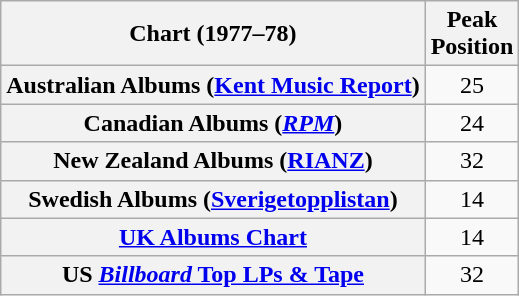<table class="wikitable sortable plainrowheaders" style="text-align:center;">
<tr>
<th scope="col">Chart (1977–78)</th>
<th scope="col">Peak<br>Position</th>
</tr>
<tr>
<th scope="row">Australian Albums (<a href='#'>Kent Music Report</a>)</th>
<td>25</td>
</tr>
<tr>
<th scope="row">Canadian Albums (<em><a href='#'>RPM</a></em>)</th>
<td>24</td>
</tr>
<tr>
<th scope="row">New Zealand Albums (<a href='#'>RIANZ</a>)</th>
<td>32</td>
</tr>
<tr>
<th scope="row">Swedish Albums (<a href='#'>Sverigetopplistan</a>)</th>
<td>14</td>
</tr>
<tr>
<th scope="row"><a href='#'>UK Albums Chart</a></th>
<td>14</td>
</tr>
<tr>
<th scope="row">US <a href='#'><em>Billboard</em> Top LPs & Tape</a></th>
<td>32</td>
</tr>
</table>
